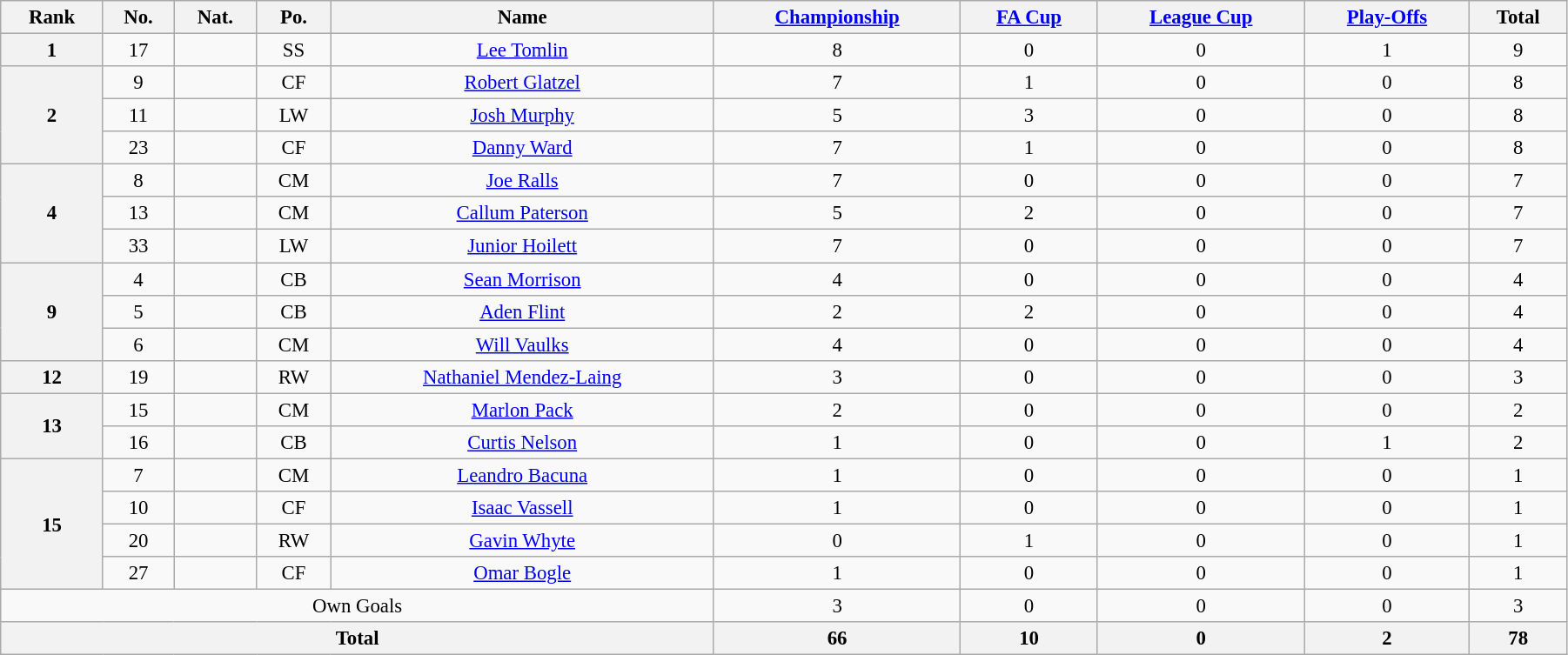<table class="wikitable" style="text-align:center; font-size:95%; width:95%;">
<tr>
<th>Rank</th>
<th>No.</th>
<th>Nat.</th>
<th>Po.</th>
<th>Name</th>
<th><a href='#'>Championship</a></th>
<th><a href='#'>FA Cup</a></th>
<th><a href='#'>League Cup</a></th>
<th><a href='#'>Play-Offs</a></th>
<th>Total</th>
</tr>
<tr>
<th rowspan=1>1</th>
<td>17</td>
<td></td>
<td>SS</td>
<td><a href='#'>Lee Tomlin</a></td>
<td>8</td>
<td>0</td>
<td>0</td>
<td>1</td>
<td>9</td>
</tr>
<tr>
<th rowspan=3>2</th>
<td>9</td>
<td></td>
<td>CF</td>
<td><a href='#'>Robert Glatzel</a></td>
<td>7</td>
<td>1</td>
<td>0</td>
<td>0</td>
<td>8</td>
</tr>
<tr>
<td>11</td>
<td></td>
<td>LW</td>
<td><a href='#'>Josh Murphy</a></td>
<td>5</td>
<td>3</td>
<td>0</td>
<td>0</td>
<td>8</td>
</tr>
<tr>
<td>23</td>
<td></td>
<td>CF</td>
<td><a href='#'>Danny Ward</a></td>
<td>7</td>
<td>1</td>
<td>0</td>
<td>0</td>
<td>8</td>
</tr>
<tr>
<th rowspan=3>4</th>
<td>8</td>
<td></td>
<td>CM</td>
<td><a href='#'>Joe Ralls</a></td>
<td>7</td>
<td>0</td>
<td>0</td>
<td>0</td>
<td>7</td>
</tr>
<tr>
<td>13</td>
<td></td>
<td>CM</td>
<td><a href='#'>Callum Paterson</a></td>
<td>5</td>
<td>2</td>
<td>0</td>
<td>0</td>
<td>7</td>
</tr>
<tr>
<td>33</td>
<td></td>
<td>LW</td>
<td><a href='#'>Junior Hoilett</a></td>
<td>7</td>
<td>0</td>
<td>0</td>
<td>0</td>
<td>7</td>
</tr>
<tr>
<th rowspan=3>9</th>
<td>4</td>
<td></td>
<td>CB</td>
<td><a href='#'>Sean Morrison</a></td>
<td>4</td>
<td>0</td>
<td>0</td>
<td>0</td>
<td>4</td>
</tr>
<tr>
<td>5</td>
<td></td>
<td>CB</td>
<td><a href='#'>Aden Flint</a></td>
<td>2</td>
<td>2</td>
<td>0</td>
<td>0</td>
<td>4</td>
</tr>
<tr>
<td>6</td>
<td></td>
<td>CM</td>
<td><a href='#'>Will Vaulks</a></td>
<td>4</td>
<td>0</td>
<td>0</td>
<td>0</td>
<td>4</td>
</tr>
<tr>
<th rowspan=1>12</th>
<td>19</td>
<td></td>
<td>RW</td>
<td><a href='#'>Nathaniel Mendez-Laing</a></td>
<td>3</td>
<td>0</td>
<td>0</td>
<td>0</td>
<td>3</td>
</tr>
<tr>
<th rowspan=2>13</th>
<td>15</td>
<td></td>
<td>CM</td>
<td><a href='#'>Marlon Pack</a></td>
<td>2</td>
<td>0</td>
<td>0</td>
<td>0</td>
<td>2</td>
</tr>
<tr>
<td>16</td>
<td></td>
<td>CB</td>
<td><a href='#'>Curtis Nelson</a></td>
<td>1</td>
<td>0</td>
<td>0</td>
<td>1</td>
<td>2</td>
</tr>
<tr>
<th rowspan=4>15</th>
<td>7</td>
<td></td>
<td>CM</td>
<td><a href='#'>Leandro Bacuna</a></td>
<td>1</td>
<td>0</td>
<td>0</td>
<td>0</td>
<td>1</td>
</tr>
<tr>
<td>10</td>
<td></td>
<td>CF</td>
<td><a href='#'>Isaac Vassell</a></td>
<td>1</td>
<td>0</td>
<td>0</td>
<td>0</td>
<td>1</td>
</tr>
<tr>
<td>20</td>
<td></td>
<td>RW</td>
<td><a href='#'>Gavin Whyte</a></td>
<td>0</td>
<td>1</td>
<td>0</td>
<td>0</td>
<td>1</td>
</tr>
<tr>
<td>27</td>
<td></td>
<td>CF</td>
<td><a href='#'>Omar Bogle</a></td>
<td>1</td>
<td>0</td>
<td>0</td>
<td>0</td>
<td>1</td>
</tr>
<tr>
<td colspan=5>Own Goals</td>
<td>3</td>
<td>0</td>
<td>0</td>
<td>0</td>
<td>3</td>
</tr>
<tr>
<th colspan=5>Total</th>
<th>66</th>
<th>10</th>
<th>0</th>
<th>2</th>
<th>78</th>
</tr>
</table>
